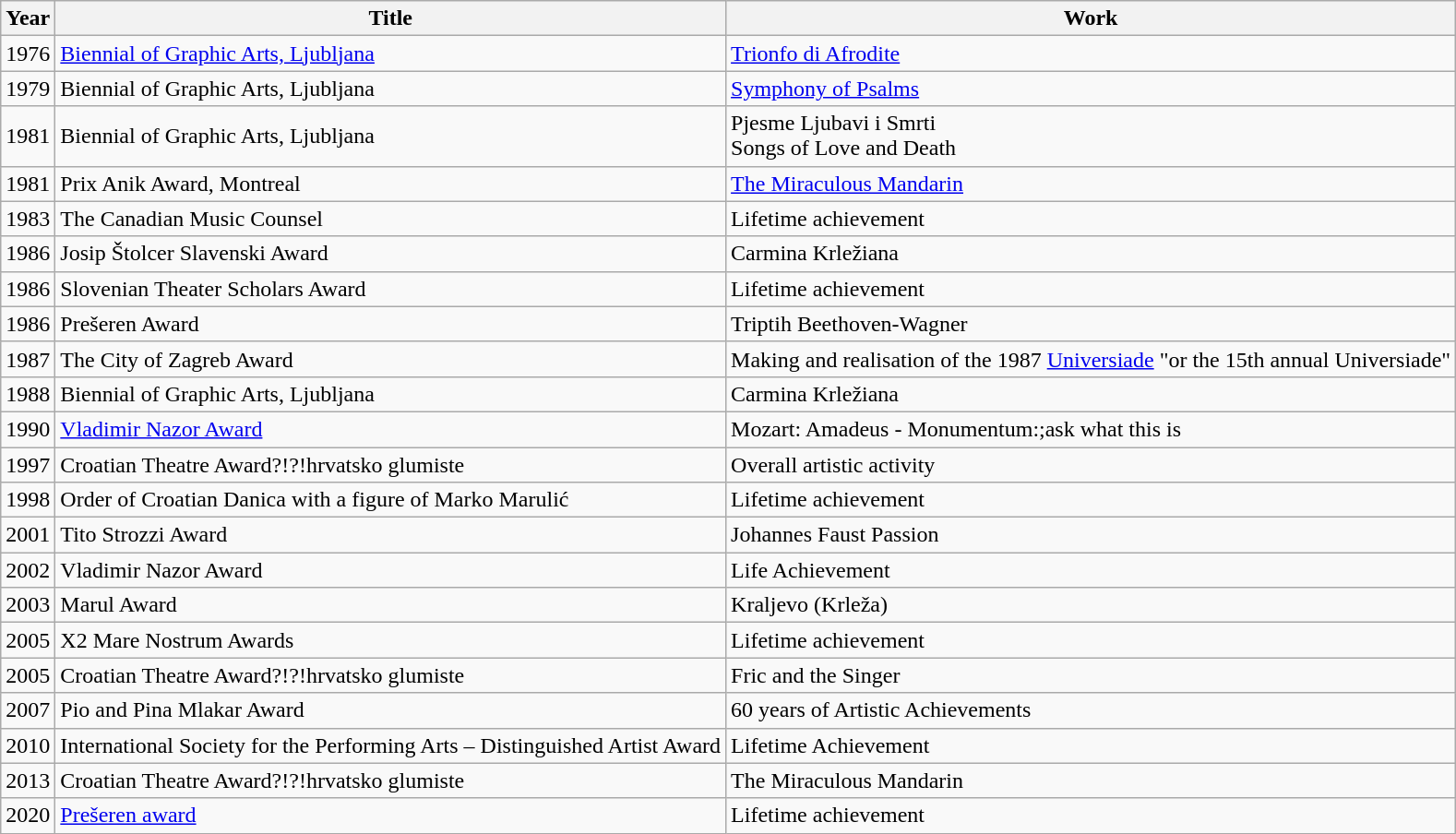<table class="wikitable">
<tr>
<th>Year</th>
<th>Title</th>
<th>Work</th>
</tr>
<tr>
<td>1976</td>
<td><a href='#'>Biennial of Graphic Arts, Ljubljana</a></td>
<td><a href='#'>Trionfo di Afrodite</a></td>
</tr>
<tr>
<td>1979</td>
<td>Biennial of Graphic Arts, Ljubljana</td>
<td><a href='#'>Symphony of Psalms</a></td>
</tr>
<tr>
<td>1981</td>
<td>Biennial of Graphic Arts, Ljubljana</td>
<td>Pjesme Ljubavi i Smrti<br>Songs of Love and Death</td>
</tr>
<tr>
<td>1981</td>
<td>Prix Anik Award, Montreal</td>
<td><a href='#'>The Miraculous Mandarin</a></td>
</tr>
<tr>
<td>1983</td>
<td>The Canadian Music Counsel</td>
<td>Lifetime achievement</td>
</tr>
<tr>
<td>1986</td>
<td>Josip Štolcer Slavenski Award</td>
<td>Carmina Krležiana</td>
</tr>
<tr>
<td>1986</td>
<td>Slovenian Theater Scholars Award</td>
<td>Lifetime achievement</td>
</tr>
<tr>
<td>1986</td>
<td>Prešeren Award</td>
<td>Triptih Beethoven-Wagner</td>
</tr>
<tr>
<td>1987</td>
<td>The City of Zagreb Award</td>
<td>Making and realisation of the 1987 <a href='#'>Universiade</a> "or the 15th annual Universiade"</td>
</tr>
<tr>
<td>1988</td>
<td>Biennial of Graphic Arts, Ljubljana</td>
<td>Carmina Krležiana</td>
</tr>
<tr>
<td>1990</td>
<td><a href='#'>Vladimir Nazor Award</a></td>
<td>Mozart: Amadeus - Monumentum:;ask what this is</td>
</tr>
<tr>
<td>1997</td>
<td>Croatian Theatre Award?!?!hrvatsko glumiste</td>
<td>Overall artistic activity</td>
</tr>
<tr>
<td>1998</td>
<td>Order of Croatian Danica with a figure of Marko Marulić</td>
<td>Lifetime achievement</td>
</tr>
<tr>
<td>2001</td>
<td>Tito Strozzi Award</td>
<td>Johannes Faust Passion</td>
</tr>
<tr>
<td>2002</td>
<td>Vladimir Nazor Award</td>
<td>Life Achievement</td>
</tr>
<tr>
<td>2003</td>
<td>Marul Award</td>
<td>Kraljevo (Krleža)</td>
</tr>
<tr>
<td>2005</td>
<td>X2 Mare Nostrum Awards</td>
<td>Lifetime achievement</td>
</tr>
<tr>
<td>2005</td>
<td>Croatian Theatre Award?!?!hrvatsko glumiste</td>
<td>Fric and the Singer</td>
</tr>
<tr>
<td>2007</td>
<td>Pio and Pina Mlakar Award</td>
<td>60 years of Artistic Achievements</td>
</tr>
<tr>
<td>2010</td>
<td>International Society for the Performing Arts – Distinguished Artist Award</td>
<td>Lifetime Achievement</td>
</tr>
<tr>
<td>2013</td>
<td>Croatian Theatre Award?!?!hrvatsko glumiste</td>
<td>The Miraculous Mandarin</td>
</tr>
<tr>
<td>2020</td>
<td><a href='#'>Prešeren award</a></td>
<td>Lifetime achievement</td>
</tr>
</table>
